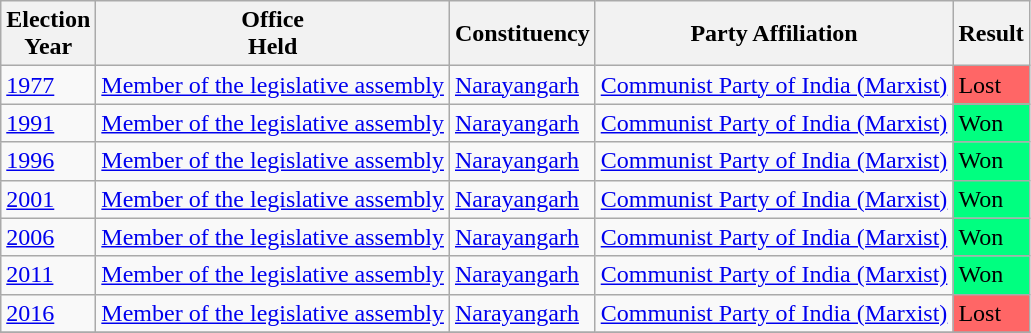<table class="wikitable">
<tr>
<th>Election<br>Year</th>
<th>Office<br>Held</th>
<th>Constituency</th>
<th>Party Affiliation</th>
<th>Result</th>
</tr>
<tr>
<td><a href='#'>1977</a></td>
<td><a href='#'>Member of the legislative assembly</a></td>
<td><a href='#'>Narayangarh</a></td>
<td><a href='#'>Communist Party of India (Marxist)</a></td>
<td style="background:#FF6666">Lost</td>
</tr>
<tr>
<td><a href='#'>1991</a></td>
<td><a href='#'>Member of the legislative assembly</a></td>
<td><a href='#'>Narayangarh</a></td>
<td><a href='#'>Communist Party of India (Marxist)</a></td>
<td style="background:#00FF80">Won</td>
</tr>
<tr>
<td><a href='#'>1996</a></td>
<td><a href='#'>Member of the legislative assembly</a></td>
<td><a href='#'>Narayangarh</a></td>
<td><a href='#'>Communist Party of India (Marxist)</a></td>
<td style="background:#00FF80">Won</td>
</tr>
<tr>
<td><a href='#'>2001</a></td>
<td><a href='#'>Member of the legislative assembly</a></td>
<td><a href='#'>Narayangarh</a></td>
<td><a href='#'>Communist Party of India (Marxist)</a></td>
<td style="background:#00FF80">Won</td>
</tr>
<tr>
<td><a href='#'>2006</a></td>
<td><a href='#'>Member of the legislative assembly</a></td>
<td><a href='#'>Narayangarh</a></td>
<td><a href='#'>Communist Party of India (Marxist)</a></td>
<td style="background:#00FF80">Won</td>
</tr>
<tr>
<td><a href='#'>2011</a></td>
<td><a href='#'>Member of the legislative assembly</a></td>
<td><a href='#'>Narayangarh</a></td>
<td><a href='#'>Communist Party of India (Marxist)</a></td>
<td style="background:#00FF80">Won</td>
</tr>
<tr>
<td><a href='#'>2016</a></td>
<td><a href='#'>Member of the legislative assembly</a></td>
<td><a href='#'>Narayangarh</a></td>
<td><a href='#'>Communist Party of India (Marxist)</a></td>
<td style="background:#FF6666">Lost</td>
</tr>
<tr>
</tr>
</table>
